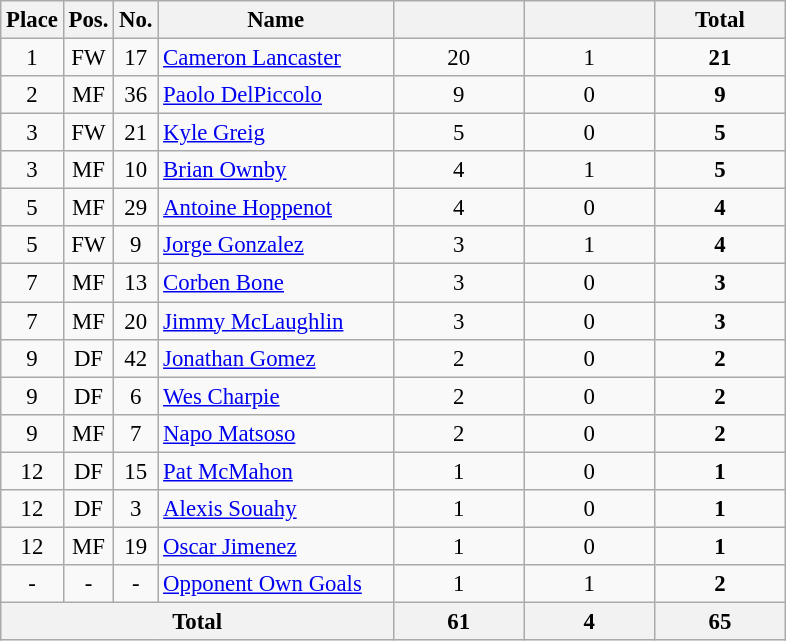<table class="wikitable sortable" style="font-size: 95%; text-align: center;">
<tr>
<th width=20>Place</th>
<th width=20>Pos.</th>
<th width=20>No.</th>
<th width=150>Name</th>
<th width=80></th>
<th width=80></th>
<th width=80><strong>Total</strong></th>
</tr>
<tr>
<td>1</td>
<td>FW</td>
<td>17</td>
<td align="left"> <a href='#'>Cameron Lancaster</a></td>
<td>20</td>
<td>1</td>
<td><strong>21</strong></td>
</tr>
<tr>
<td>2</td>
<td>MF</td>
<td>36</td>
<td align="left"> <a href='#'>Paolo DelPiccolo</a></td>
<td>9</td>
<td>0</td>
<td><strong>9</strong></td>
</tr>
<tr>
<td>3</td>
<td>FW</td>
<td>21</td>
<td align="left"> <a href='#'>Kyle Greig</a></td>
<td>5</td>
<td>0</td>
<td><strong>5</strong></td>
</tr>
<tr>
<td>3</td>
<td>MF</td>
<td>10</td>
<td align="left"> <a href='#'>Brian Ownby</a></td>
<td>4</td>
<td>1</td>
<td><strong>5</strong></td>
</tr>
<tr>
<td>5</td>
<td>MF</td>
<td>29</td>
<td align="left"> <a href='#'>Antoine Hoppenot</a></td>
<td>4</td>
<td>0</td>
<td><strong>4</strong></td>
</tr>
<tr>
<td>5</td>
<td>FW</td>
<td>9</td>
<td align="left"> <a href='#'>Jorge Gonzalez</a></td>
<td>3</td>
<td>1</td>
<td><strong>4</strong></td>
</tr>
<tr>
<td>7</td>
<td>MF</td>
<td>13</td>
<td align="left"> <a href='#'>Corben Bone</a></td>
<td>3</td>
<td>0</td>
<td><strong>3</strong></td>
</tr>
<tr>
<td>7</td>
<td>MF</td>
<td>20</td>
<td align="left"> <a href='#'>Jimmy McLaughlin</a></td>
<td>3</td>
<td>0</td>
<td><strong>3</strong></td>
</tr>
<tr>
<td>9</td>
<td>DF</td>
<td>42</td>
<td align="left"> <a href='#'>Jonathan Gomez</a></td>
<td>2</td>
<td>0</td>
<td><strong>2</strong></td>
</tr>
<tr>
<td>9</td>
<td>DF</td>
<td>6</td>
<td align="left"> <a href='#'>Wes Charpie</a></td>
<td>2</td>
<td>0</td>
<td><strong>2</strong></td>
</tr>
<tr>
<td>9</td>
<td>MF</td>
<td>7</td>
<td align="left"> <a href='#'>Napo Matsoso</a></td>
<td>2</td>
<td>0</td>
<td><strong>2</strong></td>
</tr>
<tr>
<td>12</td>
<td>DF</td>
<td>15</td>
<td align="left"> <a href='#'>Pat McMahon</a></td>
<td>1</td>
<td>0</td>
<td><strong>1</strong></td>
</tr>
<tr>
<td>12</td>
<td>DF</td>
<td>3</td>
<td align="left"> <a href='#'>Alexis Souahy</a></td>
<td>1</td>
<td>0</td>
<td><strong>1</strong></td>
</tr>
<tr>
<td>12</td>
<td>MF</td>
<td>19</td>
<td align="left"> <a href='#'>Oscar Jimenez</a></td>
<td>1</td>
<td>0</td>
<td><strong>1</strong></td>
</tr>
<tr>
<td>-</td>
<td>-</td>
<td>-</td>
<td align="left"><a href='#'>Opponent Own Goals</a></td>
<td>1</td>
<td>1</td>
<td><strong>2</strong></td>
</tr>
<tr>
<th colspan="4">Total</th>
<th>61</th>
<th>4</th>
<th>65</th>
</tr>
</table>
